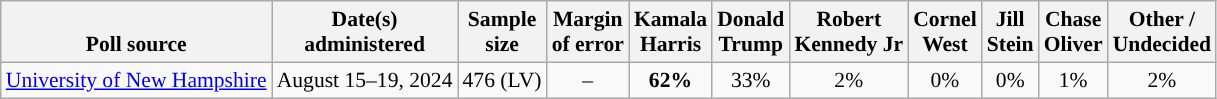<table class="wikitable sortable mw-datatable" style="font-size:90%;text-align:center;line-height:17px">
<tr style="vertical-align:bottom">
<th>Poll source</th>
<th>Date(s)<br>administered</th>
<th>Sample<br>size</th>
<th>Margin<br>of error</th>
<th class="unsortable">Kamala<br>Harris<br></th>
<th class="unsortable">Donald<br>Trump<br></th>
<th class="unsortable">Robert<br>Kennedy Jr<br></th>
<th class="unsortable">Cornel<br>West<br></th>
<th class="unsortable">Jill<br>Stein<br></th>
<th class="unsortable">Chase<br>Oliver<br></th>
<th class="unsortable">Other /<br>Undecided</th>
</tr>
<tr>
<td style="text-align:left;"><a href='#'>University of New Hampshire</a></td>
<td data-sort-value="2024-08-19">August 15–19, 2024</td>
<td>476 (LV)</td>
<td>–</td>
<td style="color:black;background-color:"><strong>62%</strong></td>
<td>33%</td>
<td>2%</td>
<td>0%</td>
<td>0%</td>
<td>1%</td>
<td>2%</td>
</tr>
</table>
